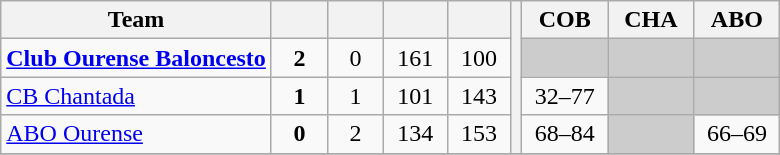<table class="wikitable" style="text-align:center">
<tr>
<th>Team</th>
<th width=30></th>
<th width=30></th>
<th width=35></th>
<th width=35></th>
<th rowspan=4></th>
<th width=50>COB</th>
<th width=50>CHA</th>
<th width=50>ABO</th>
</tr>
<tr>
<td align="left"><strong><a href='#'>Club Ourense Baloncesto</a></strong></td>
<td><strong>2</strong></td>
<td>0</td>
<td>161</td>
<td>100</td>
<td style="background:#cccccc"></td>
<td style="background:#cccccc"></td>
<td style="background:#cccccc"></td>
</tr>
<tr>
<td align="left"><a href='#'>CB Chantada</a></td>
<td><strong>1</strong></td>
<td>1</td>
<td>101</td>
<td>143</td>
<td>32–77</td>
<td style="background:#cccccc"></td>
<td style="background:#cccccc"></td>
</tr>
<tr>
<td align="left"><a href='#'>ABO Ourense</a></td>
<td><strong>0</strong></td>
<td>2</td>
<td>134</td>
<td>153</td>
<td>68–84</td>
<td style="background:#cccccc"></td>
<td>66–69</td>
</tr>
<tr>
</tr>
</table>
